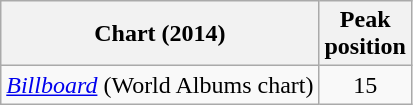<table class="wikitable sortable">
<tr>
<th>Chart (2014)</th>
<th>Peak<br>position</th>
</tr>
<tr>
<td><em><a href='#'>Billboard</a></em> (World Albums chart)</td>
<td style="text-align:center;">15</td>
</tr>
</table>
